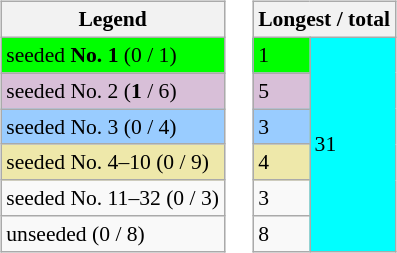<table>
<tr valign=top>
<td><br><table class="wikitable" style=font-size:90%>
<tr>
<th>Legend</th>
</tr>
<tr bgcolor=lime>
<td>seeded <strong>No. 1</strong> (0 / 1)</td>
</tr>
<tr bgcolor=thistle>
<td>seeded No. 2 (<strong>1</strong> / 6)</td>
</tr>
<tr bgcolor=#9cf>
<td>seeded No. 3 (0 / 4)</td>
</tr>
<tr bgcolor=eee8aa>
<td>seeded No. 4–10 (0 / 9)</td>
</tr>
<tr>
<td>seeded No. 11–32 (0 / 3)</td>
</tr>
<tr>
<td>unseeded (0 / 8)</td>
</tr>
</table>
</td>
<td><br><table class="wikitable" style=font-size:90%>
<tr>
<th colspan=7>Longest / total</th>
</tr>
<tr style="background:Aqua;">
<td bgcolor=lime>1</td>
<td rowspan=7>31</td>
</tr>
<tr>
<td bgcolor=thistle>5</td>
</tr>
<tr>
<td bgcolor=99ccff>3</td>
</tr>
<tr>
<td bgcolor=eee8aa>4</td>
</tr>
<tr>
<td>3</td>
</tr>
<tr>
<td>8</td>
</tr>
</table>
</td>
</tr>
</table>
